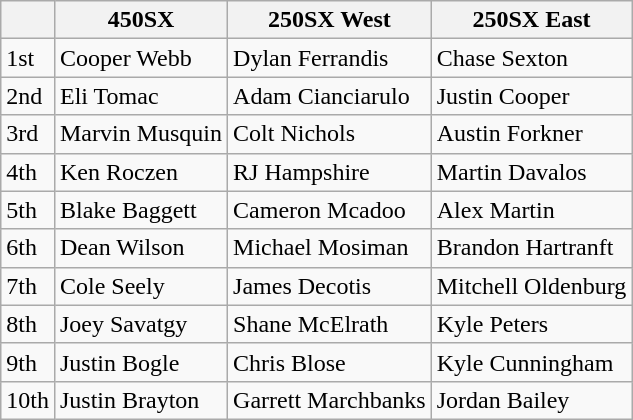<table class="wikitable">
<tr>
<th></th>
<th>450SX</th>
<th>250SX West</th>
<th>250SX East</th>
</tr>
<tr>
<td>1st</td>
<td>Cooper Webb</td>
<td>Dylan Ferrandis</td>
<td>Chase Sexton</td>
</tr>
<tr>
<td>2nd</td>
<td>Eli Tomac</td>
<td>Adam Cianciarulo</td>
<td>Justin Cooper</td>
</tr>
<tr>
<td>3rd</td>
<td>Marvin Musquin</td>
<td>Colt Nichols</td>
<td>Austin Forkner</td>
</tr>
<tr>
<td>4th</td>
<td>Ken Roczen</td>
<td>RJ Hampshire</td>
<td>Martin Davalos</td>
</tr>
<tr>
<td>5th</td>
<td>Blake Baggett</td>
<td>Cameron Mcadoo</td>
<td>Alex Martin</td>
</tr>
<tr>
<td>6th</td>
<td>Dean Wilson</td>
<td>Michael Mosiman</td>
<td>Brandon Hartranft</td>
</tr>
<tr>
<td>7th</td>
<td>Cole Seely</td>
<td>James Decotis</td>
<td>Mitchell Oldenburg</td>
</tr>
<tr>
<td>8th</td>
<td>Joey Savatgy</td>
<td>Shane McElrath</td>
<td>Kyle Peters</td>
</tr>
<tr>
<td>9th</td>
<td>Justin Bogle</td>
<td>Chris Blose</td>
<td>Kyle Cunningham</td>
</tr>
<tr>
<td>10th</td>
<td>Justin Brayton</td>
<td>Garrett Marchbanks</td>
<td>Jordan Bailey</td>
</tr>
</table>
